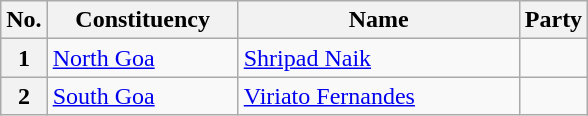<table class="sortable wikitable">
<tr>
<th>No.</th>
<th style="width:120px">Constituency</th>
<th style="width:180px">Name</th>
<th colspan="2">Party</th>
</tr>
<tr>
<th>1</th>
<td><a href='#'>North Goa</a></td>
<td><a href='#'>Shripad Naik</a></td>
<td></td>
</tr>
<tr>
<th>2</th>
<td><a href='#'>South Goa</a></td>
<td><a href='#'>Viriato Fernandes</a></td>
<td></td>
</tr>
</table>
